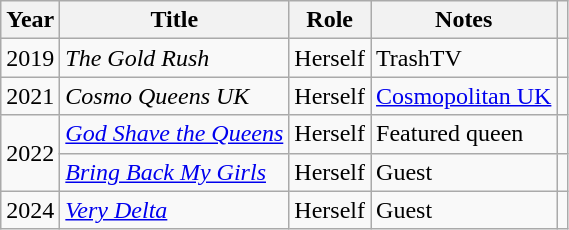<table class="wikitable plainrowheaders sortable">
<tr>
<th scope="col">Year</th>
<th scope="col">Title</th>
<th scope="col">Role</th>
<th scope="col">Notes</th>
<th style="text-align: center;" class="unsortable"></th>
</tr>
<tr>
<td>2019</td>
<td><em>The Gold Rush</em></td>
<td>Herself</td>
<td>TrashTV</td>
<td></td>
</tr>
<tr>
<td>2021</td>
<td><em>Cosmo Queens UK</em></td>
<td>Herself</td>
<td><a href='#'>Cosmopolitan UK</a></td>
<td></td>
</tr>
<tr>
<td rowspan="2">2022</td>
<td><em><a href='#'>God Shave the Queens</a></em></td>
<td>Herself</td>
<td>Featured queen</td>
<td></td>
</tr>
<tr>
<td><em><a href='#'>Bring Back My Girls</a></em></td>
<td>Herself</td>
<td>Guest</td>
<td style="text-align: center;"></td>
</tr>
<tr>
<td>2024</td>
<td><em><a href='#'>Very Delta</a></em></td>
<td>Herself</td>
<td>Guest</td>
<td></td>
</tr>
</table>
